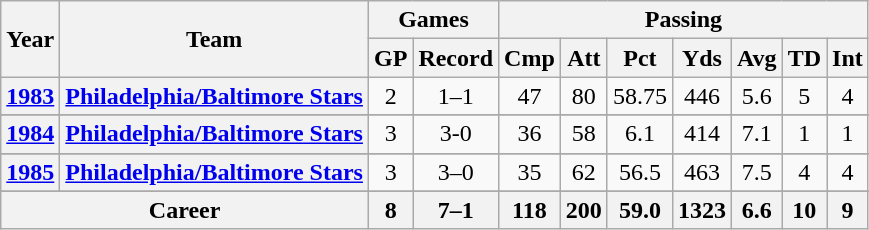<table class="wikitable" style="text-align:center">
<tr>
<th rowspan="2">Year</th>
<th rowspan="2">Team</th>
<th colspan="2">Games</th>
<th colspan="7">Passing</th>
</tr>
<tr>
<th>GP</th>
<th>Record</th>
<th>Cmp</th>
<th>Att</th>
<th>Pct</th>
<th>Yds</th>
<th>Avg</th>
<th>TD</th>
<th>Int</th>
</tr>
<tr>
<th><a href='#'>1983</a></th>
<th><a href='#'>Philadelphia/Baltimore Stars</a></th>
<td>2</td>
<td>1–1</td>
<td>47</td>
<td>80</td>
<td>58.75</td>
<td>446</td>
<td>5.6</td>
<td>5</td>
<td>4</td>
</tr>
<tr>
</tr>
<tr>
<th><a href='#'>1984</a></th>
<th><a href='#'>Philadelphia/Baltimore Stars</a></th>
<td>3</td>
<td>3-0</td>
<td>36</td>
<td>58</td>
<td>6.1</td>
<td>414</td>
<td>7.1</td>
<td>1</td>
<td>1</td>
</tr>
<tr>
</tr>
<tr>
</tr>
<tr>
<th><a href='#'>1985</a></th>
<th><a href='#'>Philadelphia/Baltimore Stars</a></th>
<td>3</td>
<td>3–0</td>
<td>35</td>
<td>62</td>
<td>56.5</td>
<td>463</td>
<td>7.5</td>
<td>4</td>
<td>4</td>
</tr>
<tr>
</tr>
<tr>
</tr>
<tr>
<th colspan="2">Career</th>
<th>8</th>
<th>7–1</th>
<th>118</th>
<th>200</th>
<th>59.0</th>
<th>1323</th>
<th>6.6</th>
<th>10</th>
<th>9</th>
</tr>
</table>
